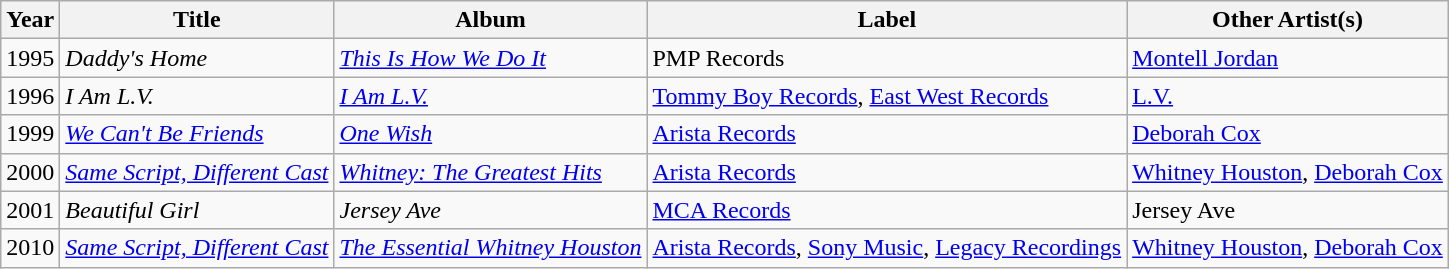<table class="wikitable">
<tr>
<th>Year</th>
<th>Title</th>
<th>Album</th>
<th>Label</th>
<th>Other Artist(s)</th>
</tr>
<tr>
<td>1995</td>
<td><em>Daddy's Home</em></td>
<td><a href='#'><em>This Is How We Do It</em></a></td>
<td>PMP Records</td>
<td><a href='#'>Montell Jordan</a></td>
</tr>
<tr>
<td>1996</td>
<td><em>I Am L.V.</em></td>
<td><em><a href='#'>I Am L.V.</a></em></td>
<td><a href='#'>Tommy Boy Records</a>, <a href='#'>East West Records</a></td>
<td><a href='#'>L.V.</a></td>
</tr>
<tr>
<td>1999</td>
<td><em><a href='#'>We Can't Be Friends</a></em></td>
<td><a href='#'><em>One Wish</em></a></td>
<td><a href='#'>Arista Records</a></td>
<td><a href='#'>Deborah Cox</a></td>
</tr>
<tr>
<td>2000</td>
<td><em><a href='#'>Same Script, Different Cast</a></em></td>
<td><em><a href='#'>Whitney: The Greatest Hits</a></em></td>
<td><a href='#'>Arista Records</a></td>
<td><a href='#'>Whitney Houston</a>, <a href='#'>Deborah Cox</a></td>
</tr>
<tr>
<td>2001</td>
<td><em>Beautiful Girl</em></td>
<td><em>Jersey Ave</em></td>
<td><a href='#'>MCA Records</a></td>
<td>Jersey Ave</td>
</tr>
<tr>
<td>2010</td>
<td><em><a href='#'>Same Script, Different Cast</a></em></td>
<td><em><a href='#'>The Essential Whitney Houston</a></em></td>
<td><a href='#'>Arista Records</a>, <a href='#'>Sony Music</a>, <a href='#'>Legacy Recordings</a></td>
<td><a href='#'>Whitney Houston</a>, <a href='#'>Deborah Cox</a></td>
</tr>
</table>
